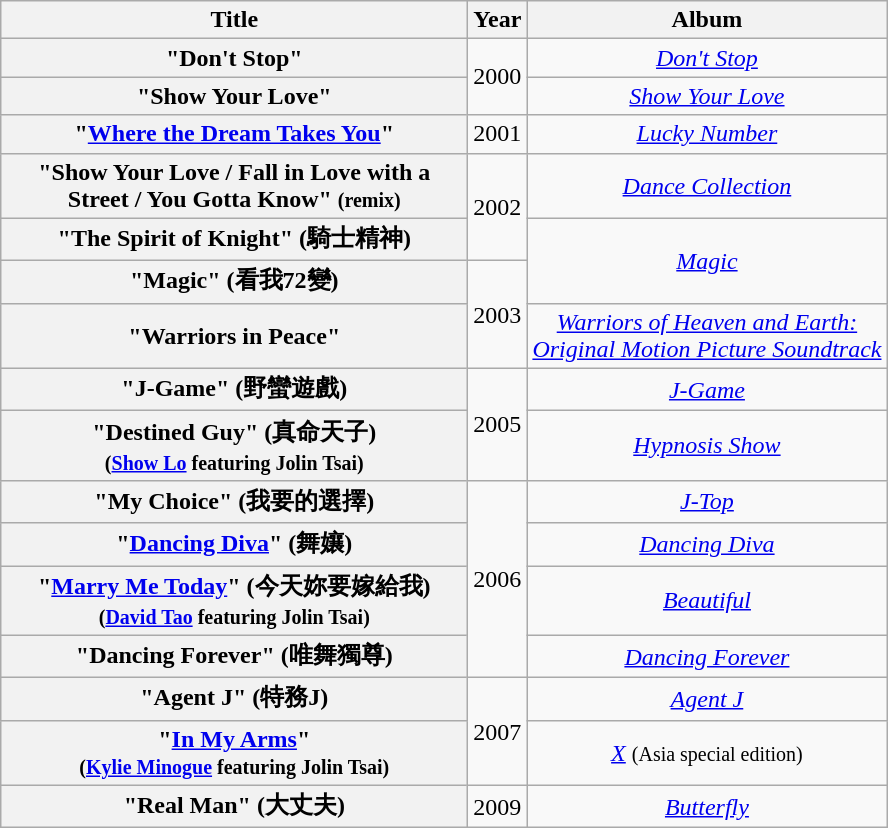<table class="wikitable plainrowheaders" style="text-align:center;">
<tr>
<th scope="col" style="width:19em;">Title</th>
<th scope="col">Year</th>
<th scope="col">Album</th>
</tr>
<tr>
<th scope="row">"Don't Stop"</th>
<td rowspan="2">2000</td>
<td><em><a href='#'>Don't Stop</a></em></td>
</tr>
<tr>
<th scope="row">"Show Your Love"</th>
<td><em><a href='#'>Show Your Love</a></em></td>
</tr>
<tr>
<th scope="row">"<a href='#'>Where the Dream Takes You</a>"</th>
<td>2001</td>
<td><em><a href='#'>Lucky Number</a></em></td>
</tr>
<tr>
<th scope="row">"Show Your Love / Fall in Love with a Street / You Gotta Know" <small>(remix)</small></th>
<td rowspan="2">2002</td>
<td><em><a href='#'>Dance Collection</a></em></td>
</tr>
<tr>
<th scope="row">"The Spirit of Knight" (騎士精神)</th>
<td rowspan="2"><em><a href='#'>Magic</a></em></td>
</tr>
<tr>
<th scope="row">"Magic" (看我72變)</th>
<td rowspan="2">2003</td>
</tr>
<tr>
<th scope="row">"Warriors in Peace"</th>
<td><em><a href='#'>Warriors of Heaven and Earth:<br>Original Motion Picture Soundtrack</a></em></td>
</tr>
<tr>
<th scope="row">"J-Game" (野蠻遊戲)</th>
<td rowspan="2">2005</td>
<td><em><a href='#'>J-Game</a></em></td>
</tr>
<tr>
<th scope="row">"Destined Guy" (真命天子)<br><small>(<a href='#'>Show Lo</a> featuring Jolin Tsai)</small></th>
<td><em><a href='#'>Hypnosis Show</a></em></td>
</tr>
<tr>
<th scope="row">"My Choice" (我要的選擇)</th>
<td rowspan="4">2006</td>
<td><em><a href='#'>J-Top</a></em></td>
</tr>
<tr>
<th scope="row">"<a href='#'>Dancing Diva</a>" (舞孃)</th>
<td><em><a href='#'>Dancing Diva</a></em></td>
</tr>
<tr>
<th scope="row">"<a href='#'>Marry Me Today</a>" (今天妳要嫁給我)<br><small>(<a href='#'>David Tao</a> featuring Jolin Tsai)</small></th>
<td><em><a href='#'>Beautiful</a></em></td>
</tr>
<tr>
<th scope="row">"Dancing Forever" (唯舞獨尊)</th>
<td><em><a href='#'>Dancing Forever</a></em></td>
</tr>
<tr>
<th scope="row">"Agent J" (特務J)</th>
<td rowspan="2">2007</td>
<td><em><a href='#'>Agent J</a></em></td>
</tr>
<tr>
<th scope="row">"<a href='#'>In My Arms</a>"<br><small>(<a href='#'>Kylie Minogue</a> featuring Jolin Tsai)</small></th>
<td><em><a href='#'>X</a></em> <small>(Asia special edition)</small></td>
</tr>
<tr>
<th scope="row">"Real Man" (大丈夫)</th>
<td>2009</td>
<td><em><a href='#'>Butterfly</a></em></td>
</tr>
</table>
